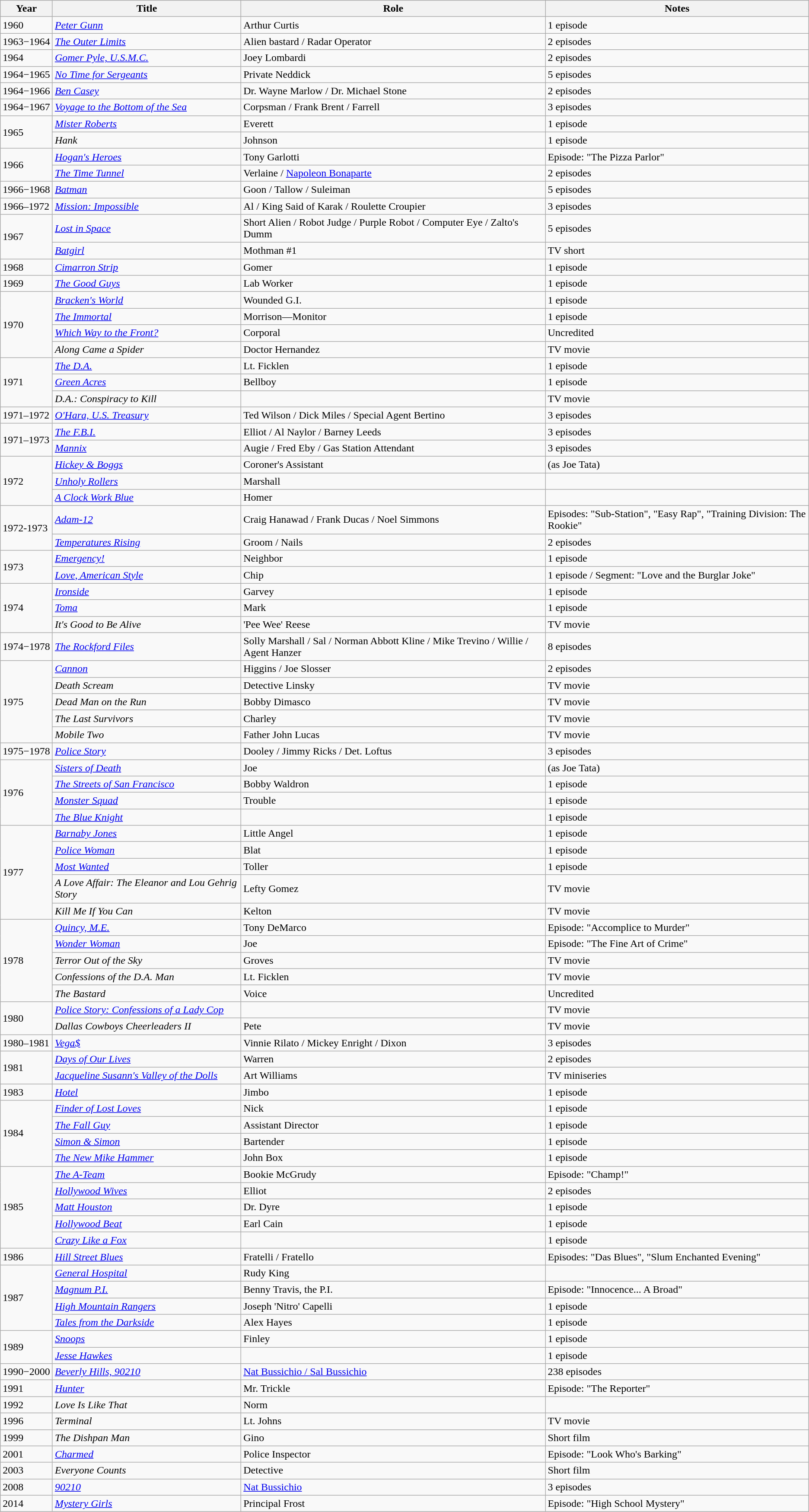<table class="wikitable">
<tr>
<th>Year</th>
<th>Title</th>
<th>Role</th>
<th>Notes</th>
</tr>
<tr>
<td>1960</td>
<td><em><a href='#'>Peter Gunn</a></em></td>
<td>Arthur Curtis</td>
<td>1 episode</td>
</tr>
<tr>
<td>1963−1964</td>
<td><em><a href='#'>The Outer Limits</a></em></td>
<td>Alien bastard / Radar Operator</td>
<td>2 episodes</td>
</tr>
<tr>
<td>1964</td>
<td><em><a href='#'>Gomer Pyle, U.S.M.C.</a></em></td>
<td>Joey Lombardi</td>
<td>2 episodes</td>
</tr>
<tr>
<td>1964−1965</td>
<td><em><a href='#'>No Time for Sergeants</a></em></td>
<td>Private Neddick</td>
<td>5 episodes</td>
</tr>
<tr>
<td>1964−1966</td>
<td><em><a href='#'>Ben Casey</a></em></td>
<td>Dr. Wayne Marlow / Dr. Michael Stone</td>
<td>2 episodes</td>
</tr>
<tr>
<td>1964−1967</td>
<td><em><a href='#'>Voyage to the Bottom of the Sea</a></em></td>
<td>Corpsman / Frank Brent / Farrell</td>
<td>3 episodes</td>
</tr>
<tr>
<td rowspan=2>1965</td>
<td><em><a href='#'>Mister Roberts</a></em></td>
<td>Everett</td>
<td>1 episode</td>
</tr>
<tr>
<td><em>Hank</em></td>
<td>Johnson</td>
<td>1 episode</td>
</tr>
<tr>
<td rowspan=2>1966</td>
<td><em><a href='#'>Hogan's Heroes</a></em></td>
<td>Tony Garlotti</td>
<td>Episode: "The Pizza Parlor"</td>
</tr>
<tr>
<td><em><a href='#'>The Time Tunnel</a></em></td>
<td>Verlaine / <a href='#'>Napoleon Bonaparte</a></td>
<td>2 episodes</td>
</tr>
<tr>
<td>1966−1968</td>
<td><em><a href='#'>Batman</a></em></td>
<td>Goon / Tallow / Suleiman</td>
<td>5 episodes</td>
</tr>
<tr>
<td>1966–1972</td>
<td><em><a href='#'>Mission: Impossible</a></em></td>
<td>Al / King Said of Karak / Roulette Croupier</td>
<td>3 episodes</td>
</tr>
<tr>
<td rowspan=2>1967</td>
<td><em><a href='#'>Lost in Space</a></em></td>
<td>Short Alien / Robot Judge / Purple Robot / Computer Eye / Zalto's Dumm</td>
<td>5 episodes</td>
</tr>
<tr>
<td><em><a href='#'>Batgirl</a></em></td>
<td>Mothman #1</td>
<td>TV short</td>
</tr>
<tr>
<td>1968</td>
<td><em><a href='#'>Cimarron Strip</a></em></td>
<td>Gomer</td>
<td>1 episode</td>
</tr>
<tr>
<td>1969</td>
<td><em><a href='#'>The Good Guys</a></em></td>
<td>Lab Worker</td>
<td>1 episode</td>
</tr>
<tr>
<td rowspan=4>1970</td>
<td><em><a href='#'>Bracken's World</a></em></td>
<td>Wounded G.I.</td>
<td>1 episode</td>
</tr>
<tr>
<td><em><a href='#'>The Immortal</a></em></td>
<td>Morrison—Monitor</td>
<td>1 episode</td>
</tr>
<tr>
<td><em><a href='#'>Which Way to the Front?</a></em></td>
<td>Corporal</td>
<td>Uncredited</td>
</tr>
<tr>
<td><em>Along Came a Spider</em></td>
<td>Doctor Hernandez</td>
<td>TV movie</td>
</tr>
<tr>
<td rowspan=3>1971</td>
<td><em><a href='#'>The D.A.</a></em></td>
<td>Lt. Ficklen</td>
<td>1 episode</td>
</tr>
<tr>
<td><em><a href='#'>Green Acres</a></em></td>
<td>Bellboy</td>
<td>1 episode</td>
</tr>
<tr>
<td><em>D.A.: Conspiracy to Kill</em></td>
<td></td>
<td>TV movie</td>
</tr>
<tr>
<td>1971–1972</td>
<td><em><a href='#'>O'Hara, U.S. Treasury</a></em></td>
<td>Ted Wilson / Dick Miles / Special Agent Bertino</td>
<td>3 episodes</td>
</tr>
<tr>
<td rowspan=2>1971–1973</td>
<td><em><a href='#'>The F.B.I.</a></em></td>
<td>Elliot / Al Naylor / Barney Leeds</td>
<td>3 episodes</td>
</tr>
<tr>
<td><em><a href='#'>Mannix</a></em></td>
<td>Augie / Fred Eby / Gas Station Attendant</td>
<td>3 episodes</td>
</tr>
<tr>
<td rowspan=3>1972</td>
<td><em><a href='#'>Hickey & Boggs</a></em></td>
<td>Coroner's Assistant</td>
<td>(as Joe Tata)</td>
</tr>
<tr>
<td><em><a href='#'>Unholy Rollers</a></em></td>
<td>Marshall</td>
<td></td>
</tr>
<tr>
<td><em><a href='#'>A Clock Work Blue</a></em></td>
<td>Homer</td>
<td></td>
</tr>
<tr>
<td rowspan=2>1972-1973</td>
<td><em><a href='#'>Adam-12</a></em></td>
<td>Craig Hanawad / Frank Ducas / Noel Simmons</td>
<td>Episodes: "Sub-Station", "Easy Rap", "Training Division: The Rookie"</td>
</tr>
<tr>
<td><em><a href='#'>Temperatures Rising</a></em></td>
<td>Groom / Nails</td>
<td>2 episodes</td>
</tr>
<tr>
<td rowspan=2>1973</td>
<td><em><a href='#'>Emergency!</a></em></td>
<td>Neighbor</td>
<td>1 episode</td>
</tr>
<tr>
<td><em><a href='#'>Love, American Style</a></em></td>
<td>Chip</td>
<td>1 episode / Segment: "Love and the Burglar Joke"</td>
</tr>
<tr>
<td rowspan=3>1974</td>
<td><em><a href='#'>Ironside</a></em></td>
<td>Garvey</td>
<td>1 episode</td>
</tr>
<tr>
<td><em><a href='#'>Toma</a></em></td>
<td>Mark</td>
<td>1 episode</td>
</tr>
<tr>
<td><em>It's Good to Be Alive</em></td>
<td>'Pee Wee' Reese</td>
<td>TV movie</td>
</tr>
<tr>
<td>1974−1978</td>
<td><em><a href='#'>The Rockford Files</a></em></td>
<td>Solly Marshall / Sal / Norman Abbott Kline / Mike Trevino / Willie / Agent Hanzer</td>
<td>8 episodes</td>
</tr>
<tr>
<td rowspan=5>1975</td>
<td><em><a href='#'>Cannon</a></em></td>
<td>Higgins / Joe Slosser</td>
<td>2 episodes</td>
</tr>
<tr>
<td><em>Death Scream</em></td>
<td>Detective Linsky</td>
<td>TV movie</td>
</tr>
<tr>
<td><em>Dead Man on the Run</em></td>
<td>Bobby Dimasco</td>
<td>TV movie</td>
</tr>
<tr>
<td><em>The Last Survivors</em></td>
<td>Charley</td>
<td>TV movie</td>
</tr>
<tr>
<td><em>Mobile Two</em></td>
<td>Father John Lucas</td>
<td>TV movie</td>
</tr>
<tr>
<td>1975−1978</td>
<td><em><a href='#'>Police Story</a></em></td>
<td>Dooley / Jimmy Ricks / Det. Loftus</td>
<td>3 episodes</td>
</tr>
<tr>
<td rowspan=4>1976</td>
<td><em><a href='#'>Sisters of Death</a></em></td>
<td>Joe</td>
<td>(as Joe Tata)</td>
</tr>
<tr>
<td><em><a href='#'>The Streets of San Francisco</a></em></td>
<td>Bobby Waldron</td>
<td>1 episode</td>
</tr>
<tr>
<td><em><a href='#'>Monster Squad</a></em></td>
<td>Trouble</td>
<td>1 episode</td>
</tr>
<tr>
<td><em><a href='#'>The Blue Knight</a></em></td>
<td></td>
<td>1 episode</td>
</tr>
<tr>
<td rowspan=5>1977</td>
<td><em><a href='#'>Barnaby Jones</a></em></td>
<td>Little Angel</td>
<td>1 episode</td>
</tr>
<tr>
<td><em><a href='#'>Police Woman</a></em></td>
<td>Blat</td>
<td>1 episode</td>
</tr>
<tr>
<td><em><a href='#'>Most Wanted</a></em></td>
<td>Toller</td>
<td>1 episode</td>
</tr>
<tr>
<td><em>A Love Affair: The Eleanor and Lou Gehrig Story</em></td>
<td>Lefty Gomez</td>
<td>TV movie</td>
</tr>
<tr>
<td><em>Kill Me If You Can</em></td>
<td>Kelton</td>
<td>TV movie</td>
</tr>
<tr>
<td rowspan=5>1978</td>
<td><em><a href='#'>Quincy, M.E.</a></em></td>
<td>Tony DeMarco</td>
<td>Episode: "Accomplice to Murder"</td>
</tr>
<tr>
<td><em><a href='#'>Wonder Woman</a></em></td>
<td>Joe</td>
<td>Episode: "The Fine Art of Crime"</td>
</tr>
<tr>
<td><em>Terror Out of the Sky</em></td>
<td>Groves</td>
<td>TV movie</td>
</tr>
<tr>
<td><em>Confessions of the D.A. Man</em></td>
<td>Lt. Ficklen</td>
<td>TV movie</td>
</tr>
<tr>
<td><em>The Bastard</em></td>
<td>Voice</td>
<td>Uncredited</td>
</tr>
<tr>
<td rowspan=2>1980</td>
<td><em><a href='#'>Police Story: Confessions of a Lady Cop</a></em></td>
<td></td>
<td>TV movie</td>
</tr>
<tr>
<td><em>Dallas Cowboys Cheerleaders II</em></td>
<td>Pete</td>
<td>TV movie</td>
</tr>
<tr>
<td>1980–1981</td>
<td><em><a href='#'>Vega$</a></em></td>
<td>Vinnie Rilato / Mickey Enright / Dixon</td>
<td>3 episodes</td>
</tr>
<tr>
<td rowspan=2>1981</td>
<td><em><a href='#'>Days of Our Lives</a></em></td>
<td>Warren</td>
<td>2 episodes</td>
</tr>
<tr>
<td><em><a href='#'>Jacqueline Susann's Valley of the Dolls</a></em></td>
<td>Art Williams</td>
<td>TV miniseries</td>
</tr>
<tr>
<td>1983</td>
<td><em><a href='#'>Hotel</a></em></td>
<td>Jimbo</td>
<td>1 episode</td>
</tr>
<tr>
<td rowspan=4>1984</td>
<td><em><a href='#'>Finder of Lost Loves</a></em></td>
<td>Nick</td>
<td>1 episode</td>
</tr>
<tr>
<td><em><a href='#'>The Fall Guy</a></em></td>
<td>Assistant Director</td>
<td>1 episode</td>
</tr>
<tr>
<td><em><a href='#'>Simon & Simon</a></em></td>
<td>Bartender</td>
<td>1 episode</td>
</tr>
<tr>
<td><em><a href='#'>The New Mike Hammer</a></em></td>
<td>John Box</td>
<td>1 episode</td>
</tr>
<tr>
<td rowspan=5>1985</td>
<td><em><a href='#'>The A-Team</a></em></td>
<td>Bookie McGrudy</td>
<td>Episode: "Champ!"</td>
</tr>
<tr>
<td><em><a href='#'>Hollywood Wives</a></em></td>
<td>Elliot</td>
<td>2 episodes</td>
</tr>
<tr>
<td><em><a href='#'>Matt Houston</a></em></td>
<td>Dr. Dyre</td>
<td>1 episode</td>
</tr>
<tr>
<td><em><a href='#'>Hollywood Beat</a></em></td>
<td>Earl Cain</td>
<td>1 episode</td>
</tr>
<tr>
<td><em><a href='#'>Crazy Like a Fox</a></em></td>
<td></td>
<td>1 episode</td>
</tr>
<tr>
<td>1986</td>
<td><em><a href='#'>Hill Street Blues</a></em></td>
<td>Fratelli / Fratello</td>
<td>Episodes: "Das Blues", "Slum Enchanted Evening"</td>
</tr>
<tr>
<td rowspan=4>1987</td>
<td><em><a href='#'>General Hospital</a></em></td>
<td>Rudy King</td>
<td></td>
</tr>
<tr>
<td><em><a href='#'>Magnum P.I.</a></em></td>
<td>Benny Travis, the P.I.</td>
<td>Episode: "Innocence... A Broad"</td>
</tr>
<tr>
<td><em><a href='#'>High Mountain Rangers</a></em></td>
<td>Joseph 'Nitro' Capelli</td>
<td>1 episode</td>
</tr>
<tr>
<td><em><a href='#'>Tales from the Darkside</a></em></td>
<td>Alex Hayes</td>
<td>1 episode</td>
</tr>
<tr>
<td rowspan=2>1989</td>
<td><em><a href='#'>Snoops</a></em></td>
<td>Finley</td>
<td>1 episode</td>
</tr>
<tr>
<td><em><a href='#'>Jesse Hawkes</a></em></td>
<td></td>
<td>1 episode</td>
</tr>
<tr>
<td>1990−2000</td>
<td><em><a href='#'>Beverly Hills, 90210</a></em></td>
<td><a href='#'>Nat Bussichio / Sal Bussichio</a></td>
<td>238 episodes</td>
</tr>
<tr>
<td>1991</td>
<td><em><a href='#'>Hunter</a></em></td>
<td>Mr. Trickle</td>
<td>Episode: "The Reporter"</td>
</tr>
<tr>
<td>1992</td>
<td><em>Love Is Like That</em></td>
<td>Norm</td>
<td></td>
</tr>
<tr>
<td>1996</td>
<td><em>Terminal</em></td>
<td>Lt. Johns</td>
<td>TV movie</td>
</tr>
<tr>
<td>1999</td>
<td><em>The Dishpan Man</em></td>
<td>Gino</td>
<td>Short film</td>
</tr>
<tr>
<td>2001</td>
<td><em><a href='#'>Charmed</a></em></td>
<td>Police Inspector</td>
<td>Episode: "Look Who's Barking"</td>
</tr>
<tr>
<td>2003</td>
<td><em>Everyone Counts</em></td>
<td>Detective</td>
<td>Short film</td>
</tr>
<tr>
<td>2008</td>
<td><em><a href='#'>90210</a></em></td>
<td><a href='#'>Nat Bussichio</a></td>
<td>3 episodes</td>
</tr>
<tr>
<td>2014</td>
<td><em><a href='#'>Mystery Girls</a></em></td>
<td>Principal Frost</td>
<td>Episode: "High School Mystery"</td>
</tr>
</table>
